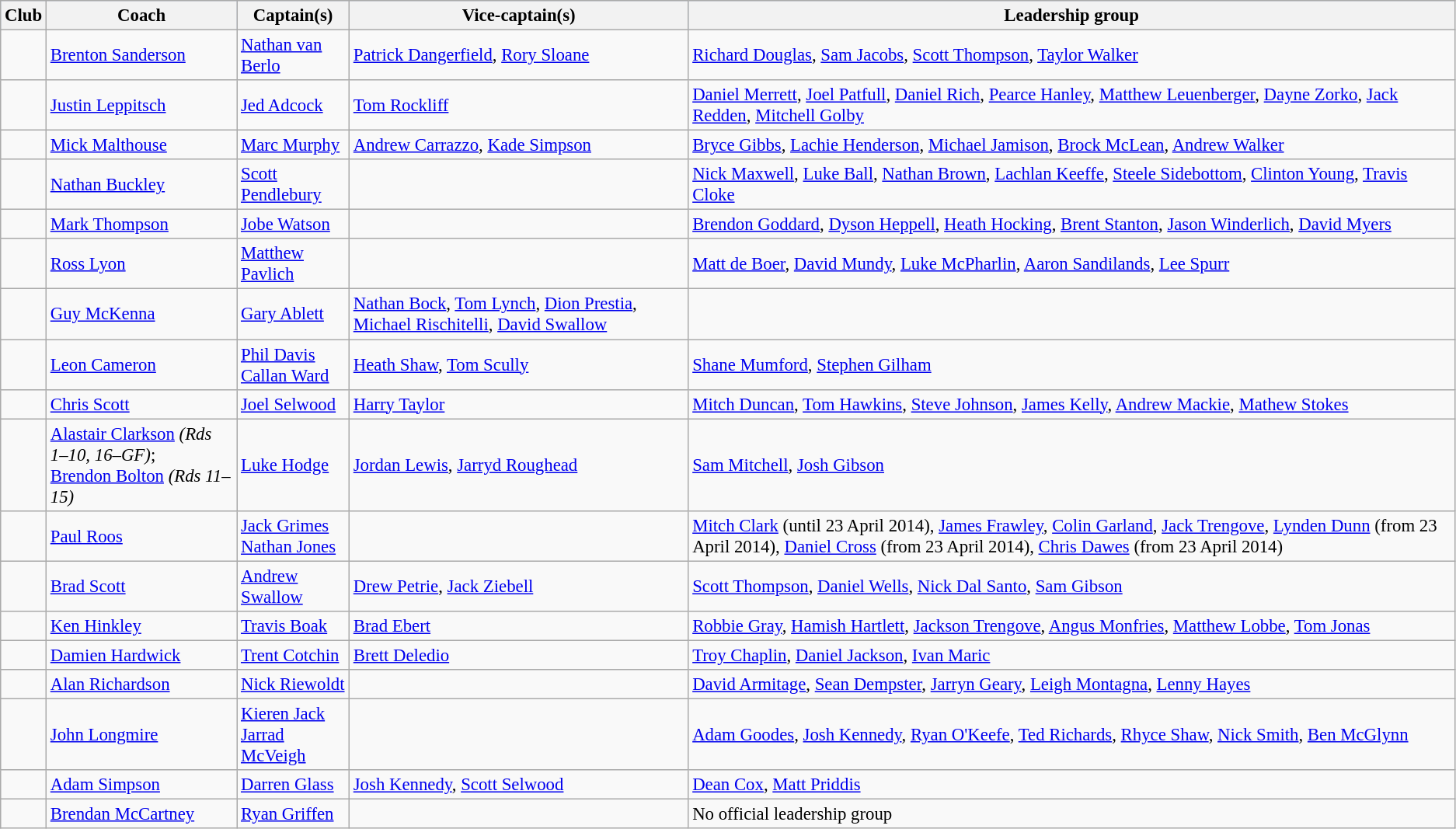<table class="wikitable"  style="font-size:95%;">
<tr style="background:#C1D8FF;">
<th>Club</th>
<th>Coach</th>
<th>Captain(s)</th>
<th>Vice-captain(s)</th>
<th>Leadership group</th>
</tr>
<tr>
<td></td>
<td><a href='#'>Brenton Sanderson</a></td>
<td><a href='#'>Nathan van Berlo</a></td>
<td><a href='#'>Patrick Dangerfield</a>, <a href='#'>Rory Sloane</a></td>
<td><a href='#'>Richard Douglas</a>, <a href='#'>Sam Jacobs</a>, <a href='#'>Scott Thompson</a>, <a href='#'>Taylor Walker</a></td>
</tr>
<tr>
<td></td>
<td><a href='#'>Justin Leppitsch</a></td>
<td><a href='#'>Jed Adcock</a></td>
<td><a href='#'>Tom Rockliff</a></td>
<td><a href='#'>Daniel Merrett</a>, <a href='#'>Joel Patfull</a>, <a href='#'>Daniel Rich</a>, <a href='#'>Pearce Hanley</a>, <a href='#'>Matthew Leuenberger</a>, <a href='#'>Dayne Zorko</a>, <a href='#'>Jack Redden</a>, <a href='#'>Mitchell Golby</a></td>
</tr>
<tr>
<td></td>
<td><a href='#'>Mick Malthouse</a></td>
<td><a href='#'>Marc Murphy</a></td>
<td><a href='#'>Andrew Carrazzo</a>, <a href='#'>Kade Simpson</a></td>
<td><a href='#'>Bryce Gibbs</a>, <a href='#'>Lachie Henderson</a>, <a href='#'>Michael Jamison</a>, <a href='#'>Brock McLean</a>, <a href='#'>Andrew Walker</a></td>
</tr>
<tr>
<td></td>
<td><a href='#'>Nathan Buckley</a></td>
<td><a href='#'>Scott Pendlebury</a></td>
<td></td>
<td><a href='#'>Nick Maxwell</a>, <a href='#'>Luke Ball</a>, <a href='#'>Nathan Brown</a>, <a href='#'>Lachlan Keeffe</a>, <a href='#'>Steele Sidebottom</a>, <a href='#'>Clinton Young</a>, <a href='#'>Travis Cloke</a></td>
</tr>
<tr>
<td></td>
<td><a href='#'>Mark Thompson</a></td>
<td><a href='#'>Jobe Watson</a></td>
<td></td>
<td><a href='#'>Brendon Goddard</a>, <a href='#'>Dyson Heppell</a>, <a href='#'>Heath Hocking</a>, <a href='#'>Brent Stanton</a>, <a href='#'>Jason Winderlich</a>, <a href='#'>David Myers</a></td>
</tr>
<tr>
<td></td>
<td><a href='#'>Ross Lyon</a></td>
<td><a href='#'>Matthew Pavlich</a></td>
<td></td>
<td><a href='#'>Matt de Boer</a>, <a href='#'>David Mundy</a>, <a href='#'>Luke McPharlin</a>, <a href='#'>Aaron Sandilands</a>, <a href='#'>Lee Spurr</a></td>
</tr>
<tr>
<td></td>
<td><a href='#'>Guy McKenna</a></td>
<td><a href='#'>Gary Ablett</a></td>
<td><a href='#'>Nathan Bock</a>, <a href='#'>Tom Lynch</a>, <a href='#'>Dion Prestia</a>, <a href='#'>Michael Rischitelli</a>, <a href='#'>David Swallow</a></td>
<td></td>
</tr>
<tr>
<td></td>
<td><a href='#'>Leon Cameron</a></td>
<td><a href='#'>Phil Davis</a><br> <a href='#'>Callan Ward</a></td>
<td><a href='#'>Heath Shaw</a>, <a href='#'>Tom Scully</a></td>
<td><a href='#'>Shane Mumford</a>, <a href='#'>Stephen Gilham</a></td>
</tr>
<tr>
<td></td>
<td><a href='#'>Chris Scott</a></td>
<td><a href='#'>Joel Selwood</a></td>
<td><a href='#'>Harry Taylor</a></td>
<td><a href='#'>Mitch Duncan</a>, <a href='#'>Tom Hawkins</a>, <a href='#'>Steve Johnson</a>, <a href='#'>James Kelly</a>, <a href='#'>Andrew Mackie</a>, <a href='#'>Mathew Stokes</a></td>
</tr>
<tr>
<td></td>
<td><a href='#'>Alastair Clarkson</a> <em>(Rds 1–10, 16–GF)</em>;<br><a href='#'>Brendon Bolton</a> <em>(Rds 11–15)</em></td>
<td><a href='#'>Luke Hodge</a></td>
<td><a href='#'>Jordan Lewis</a>, <a href='#'>Jarryd Roughead</a></td>
<td><a href='#'>Sam Mitchell</a>, <a href='#'>Josh Gibson</a></td>
</tr>
<tr>
<td></td>
<td><a href='#'>Paul Roos</a></td>
<td><a href='#'>Jack Grimes</a><br> <a href='#'>Nathan Jones</a></td>
<td></td>
<td><a href='#'>Mitch Clark</a> (until 23 April 2014), <a href='#'>James Frawley</a>, <a href='#'>Colin Garland</a>, <a href='#'>Jack Trengove</a>, <a href='#'>Lynden Dunn</a> (from 23 April 2014), <a href='#'>Daniel Cross</a> (from 23 April 2014), <a href='#'>Chris Dawes</a> (from 23 April 2014)</td>
</tr>
<tr>
<td></td>
<td><a href='#'>Brad Scott</a></td>
<td><a href='#'>Andrew Swallow</a></td>
<td><a href='#'>Drew Petrie</a>, <a href='#'>Jack Ziebell</a></td>
<td><a href='#'>Scott Thompson</a>, <a href='#'>Daniel Wells</a>, <a href='#'>Nick Dal Santo</a>, <a href='#'>Sam Gibson</a></td>
</tr>
<tr>
<td></td>
<td><a href='#'>Ken Hinkley</a></td>
<td><a href='#'>Travis Boak</a></td>
<td><a href='#'>Brad Ebert</a></td>
<td><a href='#'>Robbie Gray</a>, <a href='#'>Hamish Hartlett</a>, <a href='#'>Jackson Trengove</a>, <a href='#'>Angus Monfries</a>, <a href='#'>Matthew Lobbe</a>, <a href='#'>Tom Jonas</a></td>
</tr>
<tr>
<td></td>
<td><a href='#'>Damien Hardwick</a></td>
<td><a href='#'>Trent Cotchin</a></td>
<td><a href='#'>Brett Deledio</a></td>
<td><a href='#'>Troy Chaplin</a>, <a href='#'>Daniel Jackson</a>, <a href='#'>Ivan Maric</a></td>
</tr>
<tr>
<td></td>
<td><a href='#'>Alan Richardson</a></td>
<td><a href='#'>Nick Riewoldt</a></td>
<td></td>
<td><a href='#'>David Armitage</a>, <a href='#'>Sean Dempster</a>, <a href='#'>Jarryn Geary</a>, <a href='#'>Leigh Montagna</a>, <a href='#'>Lenny Hayes</a></td>
</tr>
<tr>
<td></td>
<td><a href='#'>John Longmire</a></td>
<td><a href='#'>Kieren Jack</a><br> <a href='#'>Jarrad McVeigh</a></td>
<td></td>
<td><a href='#'>Adam Goodes</a>, <a href='#'>Josh Kennedy</a>, <a href='#'>Ryan O'Keefe</a>, <a href='#'>Ted Richards</a>, <a href='#'>Rhyce Shaw</a>, <a href='#'>Nick Smith</a>, <a href='#'>Ben McGlynn</a></td>
</tr>
<tr>
<td></td>
<td><a href='#'>Adam Simpson</a></td>
<td><a href='#'>Darren Glass</a></td>
<td><a href='#'>Josh Kennedy</a>, <a href='#'>Scott Selwood</a></td>
<td><a href='#'>Dean Cox</a>, <a href='#'>Matt Priddis</a></td>
</tr>
<tr>
<td></td>
<td><a href='#'>Brendan McCartney</a></td>
<td><a href='#'>Ryan Griffen</a></td>
<td></td>
<td>No official leadership group</td>
</tr>
</table>
